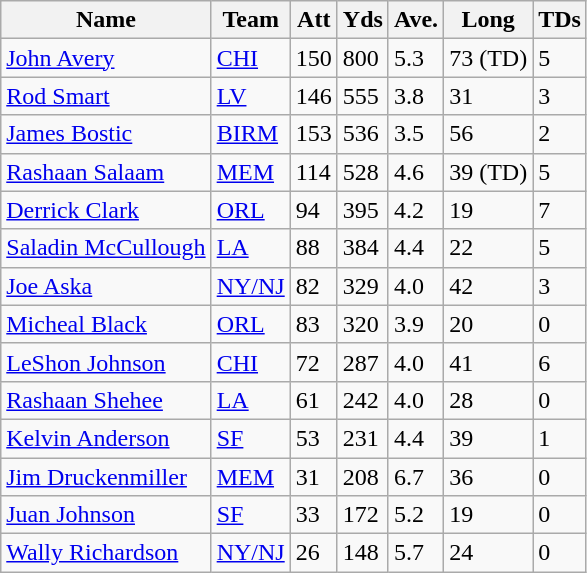<table class="wikitable sortable">
<tr>
<th>Name</th>
<th>Team</th>
<th>Att</th>
<th>Yds</th>
<th>Ave.</th>
<th>Long</th>
<th>TDs</th>
</tr>
<tr>
<td><a href='#'>John Avery</a></td>
<td><a href='#'>CHI</a></td>
<td>150</td>
<td>800</td>
<td>5.3</td>
<td>73 (TD)</td>
<td>5</td>
</tr>
<tr>
<td><a href='#'>Rod Smart</a></td>
<td><a href='#'>LV</a></td>
<td>146</td>
<td>555</td>
<td>3.8</td>
<td>31</td>
<td>3</td>
</tr>
<tr>
<td><a href='#'>James Bostic</a></td>
<td><a href='#'>BIRM</a></td>
<td>153</td>
<td>536</td>
<td>3.5</td>
<td>56</td>
<td>2</td>
</tr>
<tr>
<td><a href='#'>Rashaan Salaam</a></td>
<td><a href='#'>MEM</a></td>
<td>114</td>
<td>528</td>
<td>4.6</td>
<td>39 (TD)</td>
<td>5</td>
</tr>
<tr>
<td><a href='#'>Derrick Clark</a></td>
<td><a href='#'>ORL</a></td>
<td>94</td>
<td>395</td>
<td>4.2</td>
<td>19</td>
<td>7</td>
</tr>
<tr>
<td><a href='#'>Saladin McCullough</a></td>
<td><a href='#'>LA</a></td>
<td>88</td>
<td>384</td>
<td>4.4</td>
<td>22</td>
<td>5</td>
</tr>
<tr>
<td><a href='#'>Joe Aska</a></td>
<td><a href='#'>NY/NJ</a></td>
<td>82</td>
<td>329</td>
<td>4.0</td>
<td>42</td>
<td>3</td>
</tr>
<tr>
<td><a href='#'>Micheal Black</a></td>
<td><a href='#'>ORL</a></td>
<td>83</td>
<td>320</td>
<td>3.9</td>
<td>20</td>
<td>0</td>
</tr>
<tr>
<td><a href='#'>LeShon Johnson</a></td>
<td><a href='#'>CHI</a></td>
<td>72</td>
<td>287</td>
<td>4.0</td>
<td>41</td>
<td>6</td>
</tr>
<tr>
<td><a href='#'>Rashaan Shehee</a></td>
<td><a href='#'>LA</a></td>
<td>61</td>
<td>242</td>
<td>4.0</td>
<td>28</td>
<td>0</td>
</tr>
<tr>
<td><a href='#'>Kelvin Anderson</a></td>
<td><a href='#'>SF</a></td>
<td>53</td>
<td>231</td>
<td>4.4</td>
<td>39</td>
<td>1</td>
</tr>
<tr>
<td><a href='#'>Jim Druckenmiller</a></td>
<td><a href='#'>MEM</a></td>
<td>31</td>
<td>208</td>
<td>6.7</td>
<td>36</td>
<td>0</td>
</tr>
<tr>
<td><a href='#'>Juan Johnson</a></td>
<td><a href='#'>SF</a></td>
<td>33</td>
<td>172</td>
<td>5.2</td>
<td>19</td>
<td>0</td>
</tr>
<tr>
<td><a href='#'>Wally Richardson</a></td>
<td><a href='#'>NY/NJ</a></td>
<td>26</td>
<td>148</td>
<td>5.7</td>
<td>24</td>
<td>0</td>
</tr>
</table>
